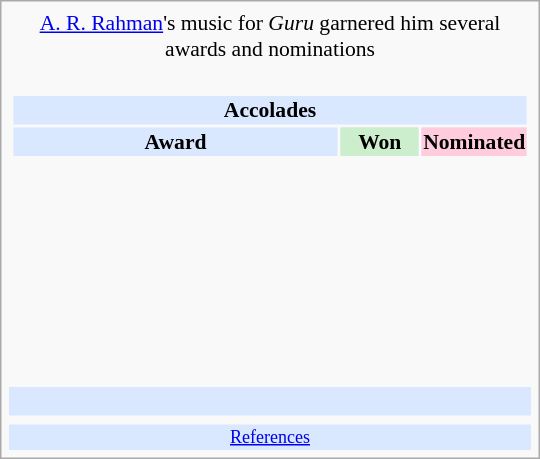<table class="infobox" style="width: 25em; text-align: left; font-size: 90%; vertical-align: middle;">
<tr>
<td colspan="3" style="text-align:center;"> <a href='#'>A. R. Rahman</a>'s music for <em>Guru</em> garnered him several awards and nominations</td>
</tr>
<tr>
<td colspan=3><br><table class="collapsible collapsed" style="width:100%;">
<tr>
<th colspan="3" style="background:#d9e8ff; text-align:center;">Accolades</th>
</tr>
<tr style="background:#d9e8ff; text-align:center; text-align:center;">
<td><strong>Award</strong></td>
<td style="background:#cec; text-size:0.9em; width:50px;"><strong>Won</strong></td>
<td style="background:#fcd; text-size:0.9em; width:50px;"><strong>Nominated</strong></td>
</tr>
<tr>
<td align="center"><br></td>
<td></td>
<td></td>
</tr>
<tr>
<td align="center"><br></td>
<td></td>
<td></td>
</tr>
<tr>
<td align="center"><br></td>
<td></td>
<td></td>
</tr>
<tr>
<td align="center"><br></td>
<td></td>
<td></td>
</tr>
<tr>
<td align="center"><br></td>
<td></td>
<td></td>
</tr>
<tr>
<td align="center"><br></td>
<td></td>
<td></td>
</tr>
<tr>
<td align="center"><br></td>
<td></td>
<td></td>
</tr>
<tr>
</tr>
</table>
</td>
</tr>
<tr style="background:#d9e8ff;">
<td style="text-align:center;" colspan="3"><br></td>
</tr>
<tr>
<td></td>
<td></td>
<td></td>
</tr>
<tr style="background:#d9e8ff;">
<td colspan="3" style="font-size: smaller; text-align:center;"><a href='#'>References</a></td>
</tr>
</table>
